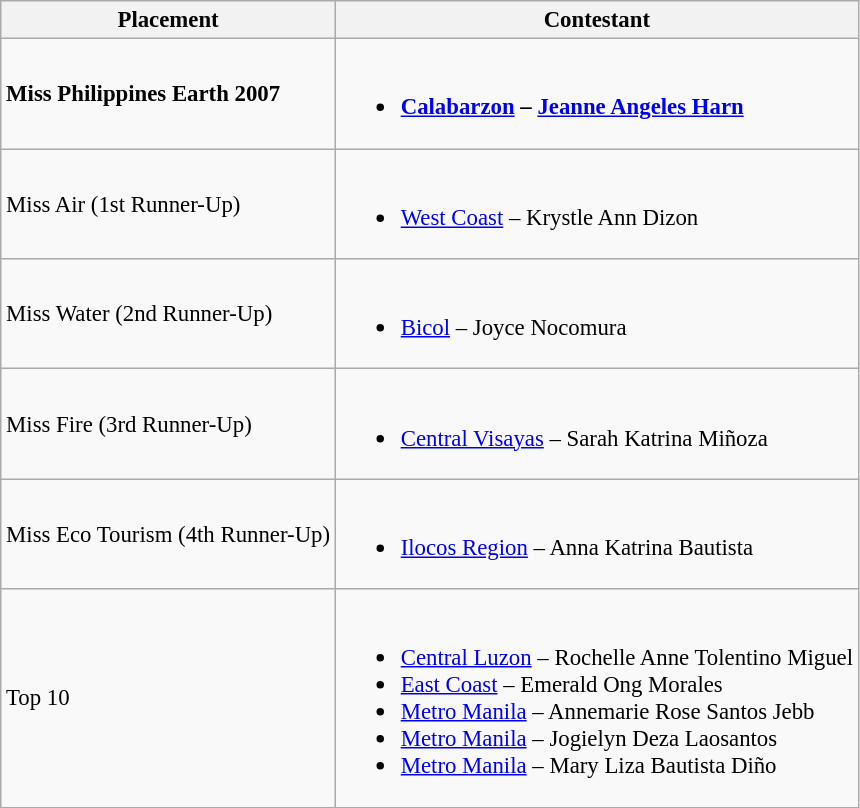<table class="wikitable sortable" style="font-size: 95%;">
<tr>
<th>Placement</th>
<th>Contestant</th>
</tr>
<tr>
<td><strong>Miss Philippines Earth 2007</strong></td>
<td><br><ul><li><strong><a href='#'>Calabarzon</a> – <a href='#'>Jeanne Angeles Harn</a></strong></li></ul></td>
</tr>
<tr>
<td>Miss Air (1st Runner-Up)</td>
<td><br><ul><li><a href='#'>West Coast</a> – Krystle Ann Dizon</li></ul></td>
</tr>
<tr>
<td>Miss Water (2nd Runner-Up)</td>
<td><br><ul><li><a href='#'>Bicol</a> – Joyce Nocomura</li></ul></td>
</tr>
<tr>
<td>Miss Fire (3rd Runner-Up)</td>
<td><br><ul><li><a href='#'>Central Visayas</a> – Sarah Katrina Miñoza</li></ul></td>
</tr>
<tr>
<td>Miss Eco Tourism (4th Runner-Up)</td>
<td><br><ul><li><a href='#'>Ilocos Region</a> – Anna Katrina Bautista</li></ul></td>
</tr>
<tr>
<td>Top 10</td>
<td><br><ul><li><a href='#'>Central Luzon</a> – Rochelle Anne Tolentino Miguel</li><li><a href='#'>East Coast</a> – Emerald Ong Morales</li><li><a href='#'>Metro Manila</a> – Annemarie Rose Santos Jebb</li><li><a href='#'>Metro Manila</a> – Jogielyn Deza Laosantos</li><li><a href='#'>Metro Manila</a> – Mary Liza Bautista Diño</li></ul></td>
</tr>
</table>
